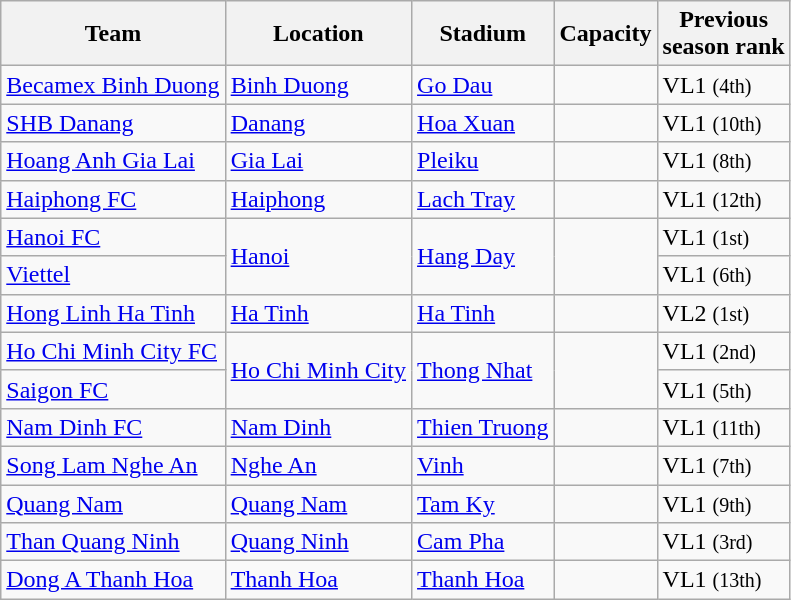<table class="wikitable sortable">
<tr>
<th>Team</th>
<th>Location</th>
<th>Stadium</th>
<th>Capacity</th>
<th>Previous<br>season rank</th>
</tr>
<tr>
<td><a href='#'>Becamex Binh Duong</a></td>
<td><a href='#'>Binh Duong</a></td>
<td><a href='#'>Go Dau</a></td>
<td></td>
<td>VL1 <small>(4th)</small></td>
</tr>
<tr>
<td><a href='#'>SHB Danang</a></td>
<td><a href='#'>Danang</a></td>
<td><a href='#'>Hoa Xuan</a></td>
<td></td>
<td>VL1 <small>(10th)</small></td>
</tr>
<tr>
<td><a href='#'>Hoang Anh Gia Lai</a></td>
<td><a href='#'>Gia Lai</a></td>
<td><a href='#'>Pleiku</a></td>
<td></td>
<td>VL1 <small>(8th)</small></td>
</tr>
<tr>
<td><a href='#'>Haiphong FC</a></td>
<td><a href='#'>Haiphong</a></td>
<td><a href='#'>Lach Tray</a></td>
<td></td>
<td>VL1 <small>(12th)</small></td>
</tr>
<tr>
<td><a href='#'>Hanoi FC</a></td>
<td rowspan=2><a href='#'>Hanoi</a></td>
<td rowspan=2><a href='#'>Hang Day</a></td>
<td rowspan=2></td>
<td>VL1 <small>(1st)</small></td>
</tr>
<tr>
<td><a href='#'>Viettel</a></td>
<td>VL1 <small>(6th)</small></td>
</tr>
<tr>
<td><a href='#'>Hong Linh Ha Tinh</a></td>
<td><a href='#'>Ha Tinh</a></td>
<td><a href='#'>Ha Tinh</a></td>
<td></td>
<td> VL2 <small>(1st)</small></td>
</tr>
<tr>
<td><a href='#'>Ho Chi Minh City FC</a></td>
<td rowspan=2><a href='#'>Ho Chi Minh City</a></td>
<td rowspan=2><a href='#'>Thong Nhat</a></td>
<td rowspan=2></td>
<td>VL1 <small>(2nd)</small></td>
</tr>
<tr>
<td><a href='#'>Saigon FC</a></td>
<td>VL1 <small>(5th)</small></td>
</tr>
<tr>
<td><a href='#'>Nam Dinh FC</a></td>
<td><a href='#'>Nam Dinh</a></td>
<td><a href='#'>Thien Truong</a></td>
<td></td>
<td>VL1 <small>(11th)</small></td>
</tr>
<tr>
<td><a href='#'>Song Lam Nghe An</a></td>
<td><a href='#'>Nghe An</a></td>
<td><a href='#'>Vinh</a></td>
<td></td>
<td>VL1 <small>(7th)</small></td>
</tr>
<tr>
<td><a href='#'>Quang Nam</a></td>
<td><a href='#'>Quang Nam</a></td>
<td><a href='#'>Tam Ky</a></td>
<td></td>
<td>VL1 <small>(9th)</small></td>
</tr>
<tr>
<td><a href='#'>Than Quang Ninh</a></td>
<td><a href='#'>Quang Ninh</a></td>
<td><a href='#'>Cam Pha</a></td>
<td></td>
<td>VL1 <small>(3rd)</small></td>
</tr>
<tr>
<td><a href='#'>Dong A Thanh Hoa</a></td>
<td><a href='#'>Thanh Hoa</a></td>
<td><a href='#'>Thanh Hoa</a></td>
<td></td>
<td>VL1 <small>(13th)</small></td>
</tr>
</table>
